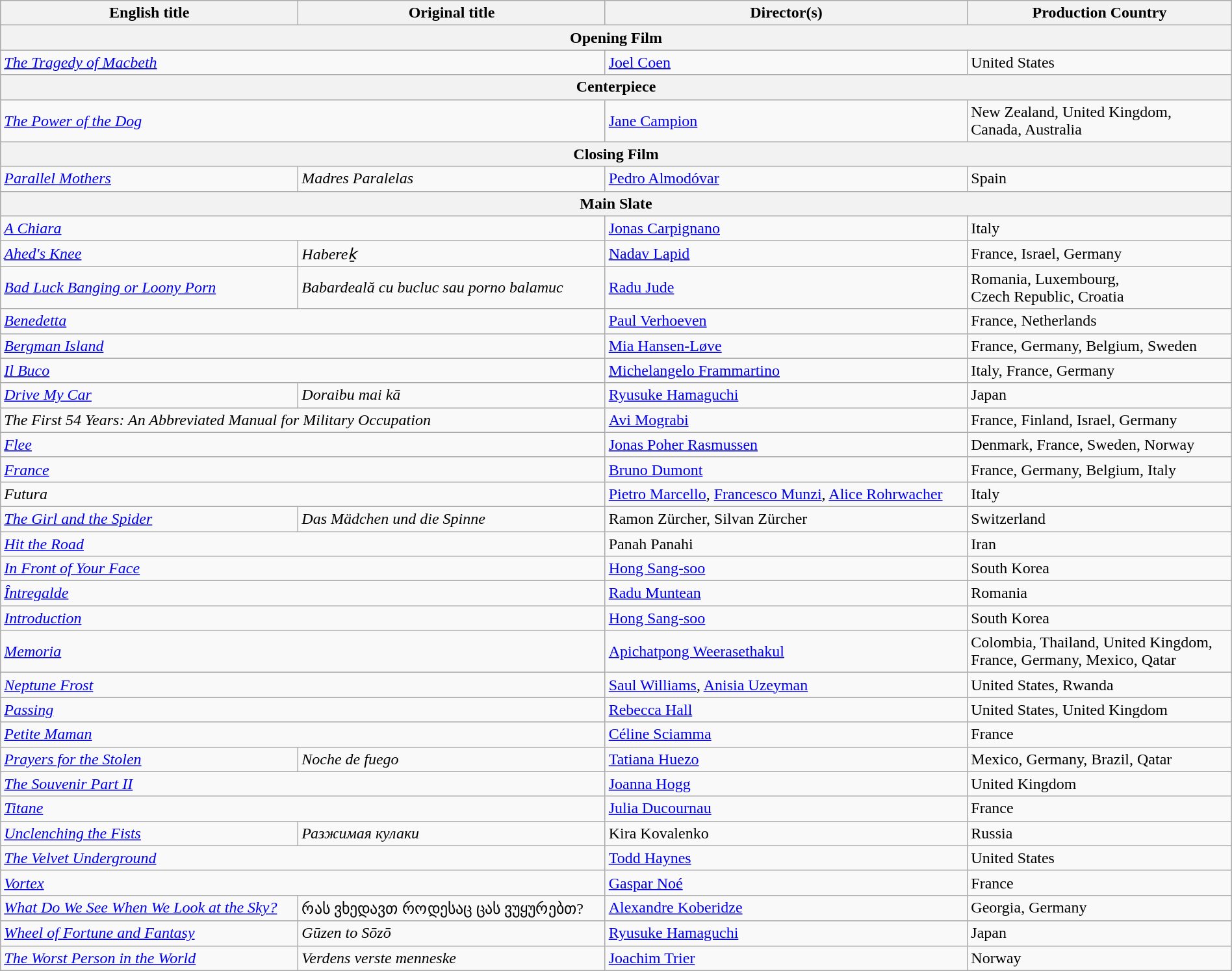<table class="wikitable" width="100%">
<tr>
<th>English title</th>
<th>Original title</th>
<th>Director(s)</th>
<th>Production Country</th>
</tr>
<tr>
<th colspan="4">Opening Film</th>
</tr>
<tr>
<td colspan="2"><a href='#'><em>The Tragedy of Macbeth</em></a></td>
<td><a href='#'>Joel Coen</a></td>
<td>United States</td>
</tr>
<tr>
<th colspan="4">Centerpiece</th>
</tr>
<tr>
<td colspan="2"><em><a href='#'>The Power of the Dog</a></em></td>
<td><a href='#'>Jane Campion</a></td>
<td>New Zealand, United Kingdom, <br> Canada, Australia</td>
</tr>
<tr>
<th colspan="4">Closing Film</th>
</tr>
<tr>
<td><em><a href='#'>Parallel Mothers</a></em></td>
<td><em>Madres Paralelas</em></td>
<td><a href='#'>Pedro Almodóvar</a></td>
<td>Spain</td>
</tr>
<tr>
<th colspan="4">Main Slate</th>
</tr>
<tr>
<td colspan="2"><em><a href='#'>A Chiara</a></em></td>
<td><a href='#'>Jonas Carpignano</a></td>
<td>Italy</td>
</tr>
<tr>
<td><em><a href='#'>Ahed's Knee</a></em></td>
<td><em>Habereḵ</em></td>
<td><a href='#'>Nadav Lapid</a></td>
<td>France, Israel, Germany</td>
</tr>
<tr>
<td><em><a href='#'>Bad Luck Banging or Loony Porn</a></em></td>
<td><em>Babardeală cu bucluc sau porno balamuc</em></td>
<td><a href='#'>Radu Jude</a></td>
<td>Romania, Luxembourg, <br> Czech Republic, Croatia</td>
</tr>
<tr>
<td colspan=2><em><a href='#'>Benedetta</a></em></td>
<td><a href='#'>Paul Verhoeven</a></td>
<td>France, Netherlands</td>
</tr>
<tr>
<td colspan=2><em><a href='#'>Bergman Island</a></em></td>
<td><a href='#'>Mia Hansen-Løve</a></td>
<td>France, Germany, Belgium, Sweden</td>
</tr>
<tr>
<td colspan=2><em><a href='#'>Il Buco</a></em></td>
<td><a href='#'>Michelangelo Frammartino</a></td>
<td>Italy, France, Germany</td>
</tr>
<tr>
<td><em><a href='#'>Drive My Car</a></em></td>
<td><em>Doraibu mai kā</em></td>
<td><a href='#'>Ryusuke Hamaguchi</a></td>
<td>Japan</td>
</tr>
<tr>
<td colspan=2><em>The First 54 Years: An Abbreviated Manual for Military Occupation</em></td>
<td><a href='#'>Avi Mograbi</a></td>
<td>France, Finland, Israel, Germany</td>
</tr>
<tr>
<td colspan=2><em><a href='#'>Flee</a></em></td>
<td><a href='#'>Jonas Poher Rasmussen</a></td>
<td>Denmark, France, Sweden, Norway</td>
</tr>
<tr>
<td colspan=2><em><a href='#'>France</a></em></td>
<td><a href='#'>Bruno Dumont</a></td>
<td>France, Germany, Belgium, Italy</td>
</tr>
<tr>
<td colspan=2><em>Futura</em></td>
<td><a href='#'>Pietro Marcello</a>, <a href='#'>Francesco Munzi</a>, <a href='#'>Alice Rohrwacher</a></td>
<td>Italy</td>
</tr>
<tr>
<td><em><a href='#'>The Girl and the Spider</a></em></td>
<td><em>Das Mädchen und die Spinne</em></td>
<td>Ramon Zürcher, Silvan Zürcher</td>
<td>Switzerland</td>
</tr>
<tr>
<td colspan=2><em><a href='#'>Hit the Road</a></em></td>
<td>Panah Panahi</td>
<td>Iran</td>
</tr>
<tr>
<td colspan=2><em><a href='#'>In Front of Your Face</a></em></td>
<td><a href='#'>Hong Sang-soo</a></td>
<td>South Korea</td>
</tr>
<tr>
<td colspan=2><em><a href='#'>Întregalde</a></em></td>
<td><a href='#'>Radu Muntean</a></td>
<td>Romania</td>
</tr>
<tr>
<td colspan=2><em><a href='#'>Introduction</a></em></td>
<td><a href='#'>Hong Sang-soo</a></td>
<td>South Korea</td>
</tr>
<tr>
<td colspan=2><em><a href='#'>Memoria</a></em></td>
<td><a href='#'>Apichatpong Weerasethakul</a></td>
<td>Colombia, Thailand, United Kingdom, <br> France, Germany, Mexico, Qatar</td>
</tr>
<tr>
<td colspan=2><em><a href='#'>Neptune Frost</a></em></td>
<td><a href='#'>Saul Williams</a>, <a href='#'>Anisia Uzeyman</a></td>
<td>United States, Rwanda</td>
</tr>
<tr>
<td colspan=2><em><a href='#'>Passing</a></em></td>
<td><a href='#'>Rebecca Hall</a></td>
<td>United States, United Kingdom</td>
</tr>
<tr>
<td colspan=2><em><a href='#'>Petite Maman</a></em></td>
<td><a href='#'>Céline Sciamma</a></td>
<td>France</td>
</tr>
<tr>
<td><em><a href='#'>Prayers for the Stolen</a></em></td>
<td><em>Noche de fuego</em></td>
<td><a href='#'>Tatiana Huezo</a></td>
<td>Mexico, Germany, Brazil, Qatar</td>
</tr>
<tr>
<td colspan=2><em><a href='#'>The Souvenir Part II</a></em></td>
<td><a href='#'>Joanna Hogg</a></td>
<td>United Kingdom</td>
</tr>
<tr>
<td colspan=2><em><a href='#'>Titane</a></em></td>
<td><a href='#'>Julia Ducournau</a></td>
<td>France</td>
</tr>
<tr>
<td><em><a href='#'>Unclenching the Fists</a></em></td>
<td><em>Разжимая кулаки</em></td>
<td>Kira Kovalenko</td>
<td>Russia</td>
</tr>
<tr>
<td colspan=2><em><a href='#'>The Velvet Underground</a></em></td>
<td><a href='#'>Todd Haynes</a></td>
<td>United States</td>
</tr>
<tr>
<td colspan=2><em><a href='#'>Vortex</a></em></td>
<td><a href='#'>Gaspar Noé</a></td>
<td>France</td>
</tr>
<tr>
<td><em><a href='#'>What Do We See When We Look at the Sky?</a></em></td>
<td>რას ვხედავთ როდესაც ცას ვუყურებთ?</td>
<td><a href='#'>Alexandre Koberidze</a></td>
<td>Georgia, Germany</td>
</tr>
<tr>
<td><em><a href='#'>Wheel of Fortune and Fantasy</a></em></td>
<td><em>Gūzen to Sōzō</em></td>
<td><a href='#'>Ryusuke Hamaguchi</a></td>
<td>Japan</td>
</tr>
<tr>
<td><em><a href='#'>The Worst Person in the World</a></em></td>
<td><em>Verdens verste menneske</em></td>
<td><a href='#'>Joachim Trier</a></td>
<td>Norway</td>
</tr>
</table>
